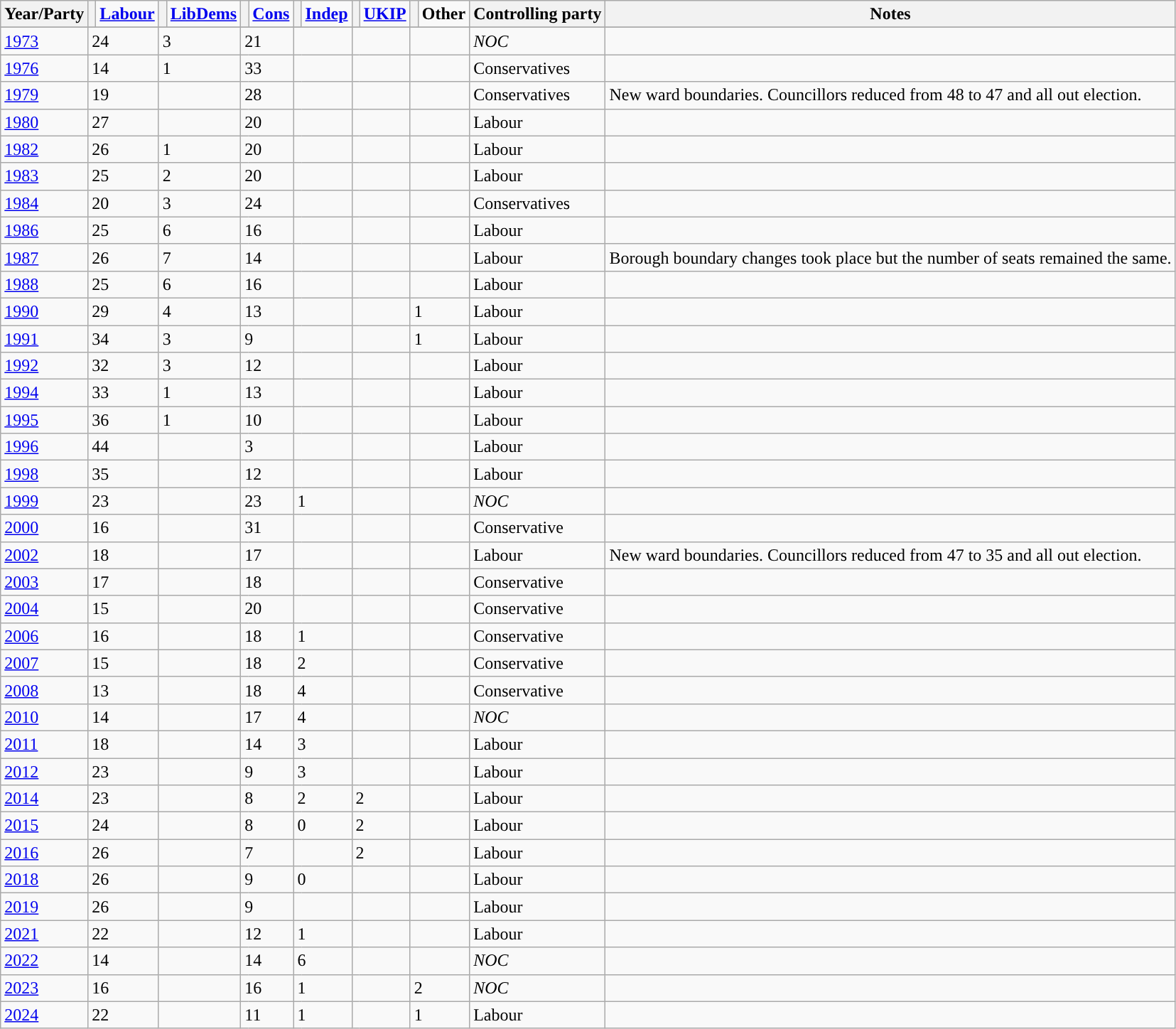<table class="wikitable">
<tr>
<th>Year/Party</th>
<th style="background-color: "></th>
<td><strong><a href='#'>Labour</a></strong></td>
<th style="background-color: "></th>
<td><strong><a href='#'>LibDems</a></strong></td>
<th style="background-color: "></th>
<td><strong><a href='#'>Cons</a></strong></td>
<th style="background-color: "></th>
<td><strong><a href='#'>Indep</a></strong></td>
<th style="background-color: "></th>
<td><strong><a href='#'>UKIP</a></strong></td>
<th style="background-color: "></th>
<td><strong>Other</strong></td>
<th>Controlling party</th>
<th>Notes</th>
</tr>
<tr>
</tr>
<tr>
<td><a href='#'>1973</a></td>
<td colspan=2>24</td>
<td colspan=2>3</td>
<td colspan=2>21</td>
<td colspan=2></td>
<td colspan=2></td>
<td colspan=2></td>
<td colspan=1><em>NOC</em></td>
<td></td>
</tr>
<tr>
<td><a href='#'>1976</a></td>
<td colspan=2>14</td>
<td colspan=2>1</td>
<td colspan=2>33</td>
<td colspan=2></td>
<td colspan=2></td>
<td colspan=2></td>
<td colspan=1>Conservatives</td>
<td></td>
</tr>
<tr>
<td><a href='#'>1979</a></td>
<td colspan=2>19</td>
<td colspan=2></td>
<td colspan=2>28</td>
<td colspan=2></td>
<td colspan=2></td>
<td colspan=2></td>
<td colspan=1>Conservatives</td>
<td>New ward boundaries. Councillors reduced from 48 to 47 and all out election.</td>
</tr>
<tr>
<td><a href='#'>1980</a></td>
<td colspan=2>27</td>
<td colspan=2></td>
<td colspan=2>20</td>
<td colspan=2></td>
<td colspan=2></td>
<td colspan=2></td>
<td colspan=1>Labour</td>
<td></td>
</tr>
<tr>
<td><a href='#'>1982</a></td>
<td colspan=2>26</td>
<td colspan=2>1</td>
<td colspan=2>20</td>
<td colspan=2></td>
<td colspan=2></td>
<td colspan=2></td>
<td colspan=1>Labour</td>
<td></td>
</tr>
<tr>
<td><a href='#'>1983</a></td>
<td colspan=2>25</td>
<td colspan=2>2</td>
<td colspan=2>20</td>
<td colspan=2></td>
<td colspan=2></td>
<td colspan=2></td>
<td colspan=1>Labour</td>
<td></td>
</tr>
<tr>
<td><a href='#'>1984</a></td>
<td colspan=2>20</td>
<td colspan=2>3</td>
<td colspan=2>24</td>
<td colspan=2></td>
<td colspan=2></td>
<td colspan=2></td>
<td colspan=1>Conservatives</td>
<td></td>
</tr>
<tr>
<td><a href='#'>1986</a></td>
<td colspan=2>25</td>
<td colspan=2>6</td>
<td colspan=2>16</td>
<td colspan=2></td>
<td colspan=2></td>
<td colspan=2></td>
<td colspan=1>Labour</td>
<td></td>
</tr>
<tr>
<td><a href='#'>1987</a></td>
<td colspan=2>26</td>
<td colspan=2>7</td>
<td colspan=2>14</td>
<td colspan=2></td>
<td colspan=2></td>
<td colspan=2></td>
<td colspan=1>Labour</td>
<td>Borough boundary changes took place but the number of seats remained the same.</td>
</tr>
<tr>
<td><a href='#'>1988</a></td>
<td colspan=2>25</td>
<td colspan=2>6</td>
<td colspan=2>16</td>
<td colspan=2></td>
<td colspan=2></td>
<td colspan=2></td>
<td colspan=1>Labour</td>
<td></td>
</tr>
<tr>
<td><a href='#'>1990</a></td>
<td colspan=2>29</td>
<td colspan=2>4</td>
<td colspan=2>13</td>
<td colspan=2></td>
<td colspan=2></td>
<td colspan=2>1</td>
<td colspan=1>Labour</td>
<td></td>
</tr>
<tr>
<td><a href='#'>1991</a></td>
<td colspan=2>34</td>
<td colspan=2>3</td>
<td colspan=2>9</td>
<td colspan=2></td>
<td colspan=2></td>
<td colspan=2>1</td>
<td colspan=1>Labour</td>
<td></td>
</tr>
<tr>
<td><a href='#'>1992</a></td>
<td colspan=2>32</td>
<td colspan=2>3</td>
<td colspan=2>12</td>
<td colspan=2></td>
<td colspan=2></td>
<td colspan=2></td>
<td colspan=1>Labour</td>
<td></td>
</tr>
<tr>
<td><a href='#'>1994</a></td>
<td colspan=2>33</td>
<td colspan=2>1</td>
<td colspan=2>13</td>
<td colspan=2></td>
<td colspan=2></td>
<td colspan=2></td>
<td colspan=1>Labour</td>
<td></td>
</tr>
<tr>
<td><a href='#'>1995</a></td>
<td colspan=2>36</td>
<td colspan=2>1</td>
<td colspan=2>10</td>
<td colspan=2></td>
<td colspan=2></td>
<td colspan=2></td>
<td colspan=1>Labour</td>
<td></td>
</tr>
<tr>
<td><a href='#'>1996</a></td>
<td colspan=2>44</td>
<td colspan=2></td>
<td colspan=2>3</td>
<td colspan=2></td>
<td colspan=2></td>
<td colspan=2></td>
<td colspan=1>Labour</td>
<td></td>
</tr>
<tr>
<td><a href='#'>1998</a></td>
<td colspan=2>35</td>
<td colspan=2></td>
<td colspan=2>12</td>
<td colspan=2></td>
<td colspan=2></td>
<td colspan=2></td>
<td colspan=1>Labour</td>
<td></td>
</tr>
<tr>
<td><a href='#'>1999</a></td>
<td colspan=2>23</td>
<td colspan=2></td>
<td colspan=2>23</td>
<td colspan=2>1</td>
<td colspan=2></td>
<td colspan=2></td>
<td colspan=1><em>NOC</em></td>
<td></td>
</tr>
<tr>
<td><a href='#'>2000</a></td>
<td colspan=2>16</td>
<td colspan=2></td>
<td colspan=2>31</td>
<td colspan=2></td>
<td colspan=2></td>
<td colspan=2></td>
<td colspan=1>Conservative</td>
<td></td>
</tr>
<tr>
<td><a href='#'>2002</a></td>
<td colspan=2>18</td>
<td colspan=2></td>
<td colspan=2>17</td>
<td colspan=2></td>
<td colspan=2></td>
<td colspan=2></td>
<td colspan=1>Labour</td>
<td>New ward boundaries. Councillors reduced from 47 to 35 and all out election.</td>
</tr>
<tr>
<td><a href='#'>2003</a></td>
<td colspan=2>17</td>
<td colspan=2></td>
<td colspan=2>18</td>
<td colspan=2></td>
<td colspan=2></td>
<td colspan=2></td>
<td colspan=1>Conservative</td>
<td></td>
</tr>
<tr>
<td><a href='#'>2004</a></td>
<td colspan=2>15</td>
<td colspan=2></td>
<td colspan=2>20</td>
<td colspan=2></td>
<td colspan=2></td>
<td colspan=2></td>
<td colspan=1>Conservative</td>
<td></td>
</tr>
<tr>
<td><a href='#'>2006</a></td>
<td colspan=2>16</td>
<td colspan=2></td>
<td colspan=2>18</td>
<td colspan=2>1</td>
<td colspan=2></td>
<td colspan=2></td>
<td colspan=1>Conservative</td>
<td></td>
</tr>
<tr>
<td><a href='#'>2007</a></td>
<td colspan=2>15</td>
<td colspan=2></td>
<td colspan=2>18</td>
<td colspan=2>2</td>
<td colspan=2></td>
<td colspan=2></td>
<td colspan=1>Conservative</td>
<td></td>
</tr>
<tr>
<td><a href='#'>2008</a></td>
<td colspan=2>13</td>
<td colspan=2></td>
<td colspan=2>18</td>
<td colspan=2>4</td>
<td colspan=2></td>
<td colspan=2></td>
<td colspan=1>Conservative</td>
<td></td>
</tr>
<tr>
<td><a href='#'>2010</a></td>
<td colspan=2>14</td>
<td colspan=2></td>
<td colspan=2>17</td>
<td colspan=2>4</td>
<td colspan=2></td>
<td colspan=2></td>
<td colspan=1><em>NOC</em></td>
<td></td>
</tr>
<tr>
<td><a href='#'>2011</a></td>
<td colspan=2>18</td>
<td colspan=2></td>
<td colspan=2>14</td>
<td colspan=2>3</td>
<td colspan=2></td>
<td colspan=2></td>
<td colspan=1>Labour</td>
<td></td>
</tr>
<tr>
<td><a href='#'>2012</a></td>
<td colspan=2>23</td>
<td colspan=2></td>
<td colspan=2>9</td>
<td colspan=2>3</td>
<td colspan=2></td>
<td colspan=2></td>
<td colspan=1>Labour</td>
<td></td>
</tr>
<tr>
<td><a href='#'>2014</a></td>
<td colspan=2>23</td>
<td colspan=2></td>
<td colspan=2>8</td>
<td colspan=2>2</td>
<td colspan=2>2</td>
<td colspan=2></td>
<td colspan=1>Labour</td>
<td></td>
</tr>
<tr>
<td><a href='#'>2015</a></td>
<td colspan=2>24</td>
<td colspan=2></td>
<td colspan=2>8</td>
<td colspan=2>0</td>
<td colspan=2>2</td>
<td colspan=2></td>
<td colspan=1>Labour</td>
<td></td>
</tr>
<tr>
<td><a href='#'>2016</a></td>
<td colspan=2>26</td>
<td colspan=2></td>
<td colspan=2>7</td>
<td colspan=2></td>
<td colspan=2>2</td>
<td colspan=2></td>
<td colspan=1>Labour</td>
<td></td>
</tr>
<tr>
<td><a href='#'>2018</a></td>
<td colspan=2>26</td>
<td colspan=2></td>
<td colspan=2>9</td>
<td colspan=2>0</td>
<td colspan=2></td>
<td colspan=2></td>
<td colspan=1>Labour</td>
<td></td>
</tr>
<tr>
<td><a href='#'>2019</a></td>
<td colspan=2>26</td>
<td colspan=2></td>
<td colspan=2>9</td>
<td colspan=2></td>
<td colspan=2></td>
<td colspan=2></td>
<td colspan=1>Labour</td>
<td></td>
</tr>
<tr>
<td><a href='#'>2021</a></td>
<td colspan=2>22</td>
<td colspan=2></td>
<td colspan=2>12</td>
<td colspan=2>1</td>
<td colspan=2></td>
<td colspan=2></td>
<td colspan=1>Labour</td>
<td></td>
</tr>
<tr>
<td><a href='#'>2022</a></td>
<td colspan="2">14</td>
<td colspan="2"></td>
<td colspan="2">14</td>
<td colspan="2">6</td>
<td colspan="2"></td>
<td colspan="2"></td>
<td><em>NOC</em></td>
<td></td>
</tr>
<tr>
<td><a href='#'>2023</a></td>
<td colspan="2">16</td>
<td colspan="2"></td>
<td colspan="2">16</td>
<td colspan="2">1</td>
<td colspan="2"></td>
<td colspan="2">2</td>
<td><em>NOC</em></td>
<td></td>
</tr>
<tr>
<td><a href='#'>2024</a></td>
<td colspan="2">22</td>
<td colspan="2"></td>
<td colspan="2">11</td>
<td colspan="2">1</td>
<td colspan="2"></td>
<td colspan="2">1</td>
<td>Labour</td>
<td></td>
</tr>
</table>
